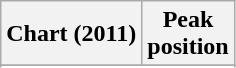<table class="wikitable sortable plainrowheaders">
<tr>
<th scope="col">Chart (2011)</th>
<th scope="col">Peak<br>position</th>
</tr>
<tr>
</tr>
<tr>
</tr>
<tr>
</tr>
<tr>
</tr>
</table>
